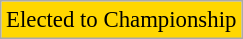<table class="wikitable" style="font-size: 95%">
<tr>
<td bgcolor="#FFD700">Elected to Championship</td>
</tr>
</table>
